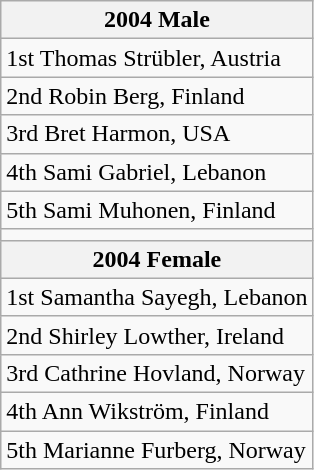<table class="wikitable" style="float:left; margin-right:1em">
<tr>
<th>2004 Male</th>
</tr>
<tr>
<td>1st Thomas Strübler, Austria</td>
</tr>
<tr>
<td>2nd Robin Berg, Finland</td>
</tr>
<tr>
<td>3rd Bret Harmon, USA</td>
</tr>
<tr>
<td>4th Sami Gabriel, Lebanon</td>
</tr>
<tr>
<td>5th Sami Muhonen, Finland</td>
</tr>
<tr>
<td></td>
</tr>
<tr>
<th>2004 Female</th>
</tr>
<tr>
<td>1st Samantha Sayegh, Lebanon</td>
</tr>
<tr>
<td>2nd Shirley Lowther, Ireland</td>
</tr>
<tr>
<td>3rd Cathrine Hovland, Norway</td>
</tr>
<tr>
<td>4th Ann Wikström, Finland</td>
</tr>
<tr>
<td>5th Marianne Furberg, Norway</td>
</tr>
</table>
